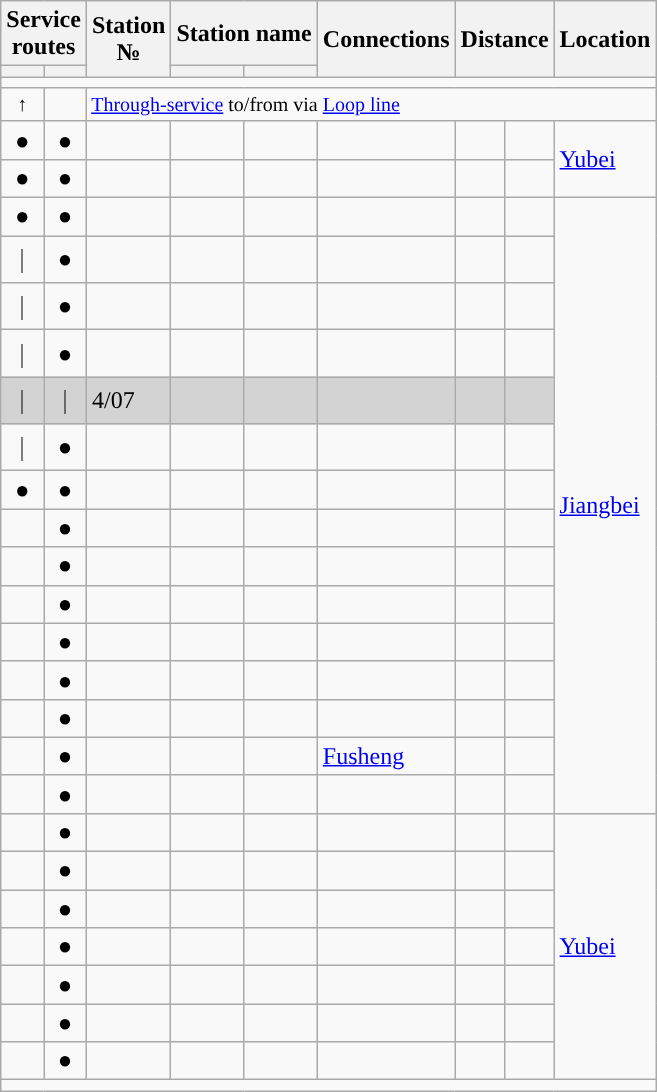<table class="wikitable">
<tr>
<th colspan="2">Service<br>routes</th>
<th rowspan="2">Station<br>№</th>
<th colspan="2">Station name</th>
<th rowspan="2">Connections</th>
<th colspan="2" rowspan="2">Distance<br></th>
<th rowspan="2">Location</th>
</tr>
<tr>
<th></th>
<th></th>
<th></th>
<th></th>
</tr>
<tr style="background:#">
<td colspan="11"></td>
</tr>
<tr style="font-size:smaller">
<td align="center" style="background:#">↑</td>
<td align="center" style="background:#"></td>
<td colspan="7"><a href='#'>Through-service</a> to/from  via <a href='#'>Loop line</a></td>
</tr>
<tr>
<td align="center">●</td>
<td align="center">●</td>
<td></td>
<td></td>
<td></td>
<td></td>
<td></td>
<td></td>
<td rowspan="2"><a href='#'>Yubei</a></td>
</tr>
<tr>
<td align="center">●</td>
<td align="center">●</td>
<td></td>
<td></td>
<td></td>
<td></td>
<td></td>
<td></td>
</tr>
<tr>
<td align="center">●</td>
<td align="center">●</td>
<td></td>
<td></td>
<td></td>
<td></td>
<td></td>
<td></td>
<td rowspan="15"><a href='#'>Jiangbei</a></td>
</tr>
<tr>
<td align="center">｜</td>
<td align="center">●</td>
<td></td>
<td></td>
<td></td>
<td></td>
<td></td>
<td></td>
</tr>
<tr>
<td align="center">｜</td>
<td align="center">●</td>
<td></td>
<td></td>
<td></td>
<td></td>
<td></td>
<td></td>
</tr>
<tr>
<td align="center">｜</td>
<td align="center">●</td>
<td></td>
<td></td>
<td></td>
<td></td>
<td></td>
<td></td>
</tr>
<tr bgcolor="lightgrey">
<td align="center">｜</td>
<td align="center">｜</td>
<td>4/07</td>
<td><em></em></td>
<td></td>
<td></td>
<td></td>
<td></td>
</tr>
<tr>
<td align="center">｜</td>
<td align="center">●</td>
<td></td>
<td></td>
<td></td>
<td> </td>
<td></td>
<td></td>
</tr>
<tr>
<td align="center">●</td>
<td align="center">●</td>
<td></td>
<td></td>
<td></td>
<td></td>
<td></td>
<td></td>
</tr>
<tr>
<td align="center"></td>
<td align="center">●</td>
<td></td>
<td></td>
<td></td>
<td></td>
<td></td>
<td></td>
</tr>
<tr>
<td align="center"></td>
<td align="center">●</td>
<td></td>
<td></td>
<td></td>
<td></td>
<td></td>
<td></td>
</tr>
<tr>
<td align="center"></td>
<td align="center">●</td>
<td></td>
<td></td>
<td></td>
<td></td>
<td></td>
<td></td>
</tr>
<tr>
<td align="center"></td>
<td align="center">●</td>
<td></td>
<td></td>
<td></td>
<td></td>
<td></td>
<td></td>
</tr>
<tr>
<td align="center"></td>
<td align="center">●</td>
<td></td>
<td></td>
<td></td>
<td></td>
<td></td>
<td></td>
</tr>
<tr>
<td align="center"></td>
<td align="center">●</td>
<td></td>
<td></td>
<td></td>
<td></td>
<td></td>
<td></td>
</tr>
<tr>
<td align="center"></td>
<td align="center">●</td>
<td></td>
<td></td>
<td></td>
<td>   <a href='#'>Fusheng</a></td>
<td></td>
<td></td>
</tr>
<tr>
<td align="center"></td>
<td align="center">●</td>
<td></td>
<td></td>
<td></td>
<td></td>
<td></td>
<td></td>
</tr>
<tr>
<td align="center"></td>
<td align="center">●</td>
<td></td>
<td></td>
<td></td>
<td></td>
<td></td>
<td></td>
<td rowspan="7"><a href='#'>Yubei</a></td>
</tr>
<tr>
<td align="center"></td>
<td align="center">●</td>
<td></td>
<td></td>
<td></td>
<td></td>
<td></td>
<td></td>
</tr>
<tr>
<td align="center"></td>
<td align="center">●</td>
<td></td>
<td></td>
<td></td>
<td></td>
<td></td>
<td></td>
</tr>
<tr>
<td align="center"></td>
<td align="center">●</td>
<td></td>
<td></td>
<td></td>
<td></td>
<td></td>
<td></td>
</tr>
<tr>
<td align="center"></td>
<td align="center">●</td>
<td></td>
<td></td>
<td></td>
<td></td>
<td></td>
<td></td>
</tr>
<tr>
<td align="center"></td>
<td align="center">●</td>
<td></td>
<td></td>
<td></td>
<td></td>
<td></td>
<td></td>
</tr>
<tr>
<td align="center"></td>
<td align="center">●</td>
<td></td>
<td></td>
<td></td>
<td></td>
<td></td>
<td></td>
</tr>
<tr style="background:#">
<td colspan="11"></td>
</tr>
</table>
